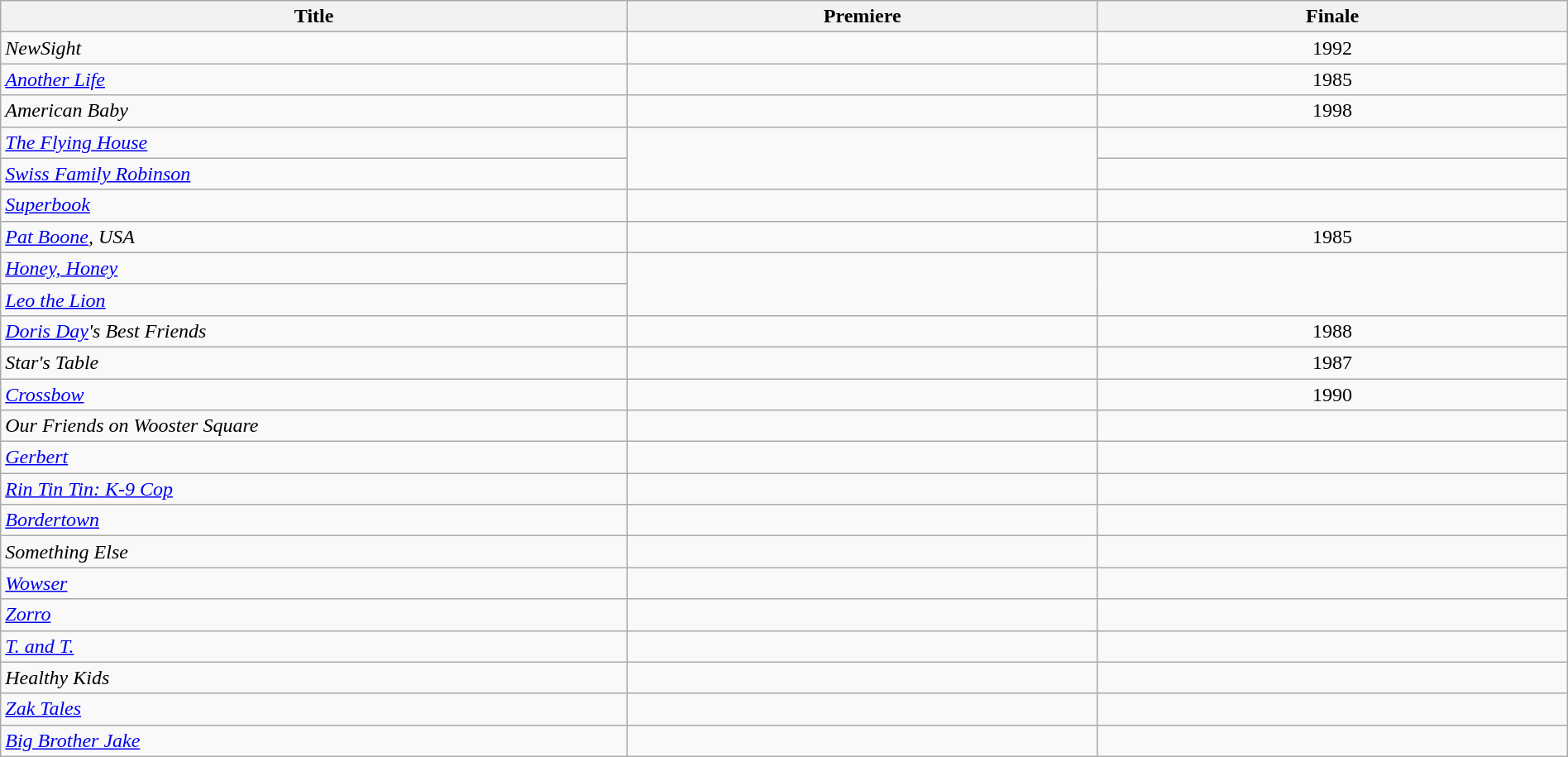<table class="wikitable sortable" style="width:100%;text-align:center;">
<tr>
<th scope="col" style="width:40%;">Title</th>
<th scope="col" style="width:30%;">Premiere</th>
<th scope="col" style="width:30%;">Finale</th>
</tr>
<tr>
<td scope="row" style="text-align:left;"><em>NewSight</em></td>
<td></td>
<td>1992</td>
</tr>
<tr>
<td scope="row" style="text-align:left;"><em><a href='#'>Another Life</a></em></td>
<td></td>
<td>1985</td>
</tr>
<tr>
<td scope="row" style="text-align:left;"><em>American Baby</em></td>
<td></td>
<td>1998</td>
</tr>
<tr>
<td scope="row" style="text-align:left;"><em><a href='#'>The Flying House</a></em></td>
<td rowspan="2"></td>
<td></td>
</tr>
<tr>
<td scope="row" style="text-align:left;"><em><a href='#'>Swiss Family Robinson</a></em></td>
<td></td>
</tr>
<tr>
<td scope="row" style="text-align:left;"><em><a href='#'>Superbook</a></em></td>
<td></td>
<td></td>
</tr>
<tr>
<td scope="row" style="text-align:left;"><em><a href='#'>Pat Boone</a>, USA</em></td>
<td></td>
<td>1985</td>
</tr>
<tr>
<td scope="row" style="text-align:left;"><em><a href='#'>Honey, Honey</a></em></td>
<td rowspan="2"></td>
<td rowspan="2"></td>
</tr>
<tr>
<td scope="row" style="text-align:left;"><em><a href='#'>Leo the Lion</a></em></td>
</tr>
<tr>
<td scope="row" style="text-align:left;"><em><a href='#'>Doris Day</a>'s Best Friends</em></td>
<td></td>
<td>1988</td>
</tr>
<tr>
<td scope="row" style="text-align:left;"><em>Star's Table</em></td>
<td></td>
<td>1987</td>
</tr>
<tr>
<td scope="row" style="text-align:left;"><em><a href='#'>Crossbow</a></em></td>
<td></td>
<td>1990</td>
</tr>
<tr>
<td scope="row" style="text-align:left;"><em>Our Friends on Wooster Square</em></td>
<td></td>
<td></td>
</tr>
<tr>
<td scope="row" style="text-align:left;"><em><a href='#'>Gerbert</a></em></td>
<td></td>
<td></td>
</tr>
<tr>
<td scope="row" style="text-align:left;"><em><a href='#'>Rin Tin Tin: K-9 Cop</a></em></td>
<td></td>
<td></td>
</tr>
<tr>
<td scope="row" style="text-align:left;"><em><a href='#'>Bordertown</a></em></td>
<td></td>
<td></td>
</tr>
<tr>
<td scope="row" style="text-align:left;"><em>Something Else</em></td>
<td></td>
<td></td>
</tr>
<tr>
<td scope="row" style="text-align:left;"><em><a href='#'>Wowser</a></em></td>
<td></td>
<td></td>
</tr>
<tr>
<td scope="row" style="text-align:left;"><em><a href='#'>Zorro</a></em></td>
<td></td>
<td></td>
</tr>
<tr>
<td scope="row" style="text-align:left;"><em><a href='#'>T. and T.</a></em></td>
<td></td>
<td></td>
</tr>
<tr>
<td scope="row" style="text-align:left;"><em>Healthy Kids</em></td>
<td></td>
<td></td>
</tr>
<tr>
<td scope="row" style="text-align:left;"><em><a href='#'>Zak Tales</a></em></td>
<td></td>
<td></td>
</tr>
<tr>
<td scope="row" style="text-align:left;"><em><a href='#'>Big Brother Jake</a></em></td>
<td></td>
<td></td>
</tr>
</table>
